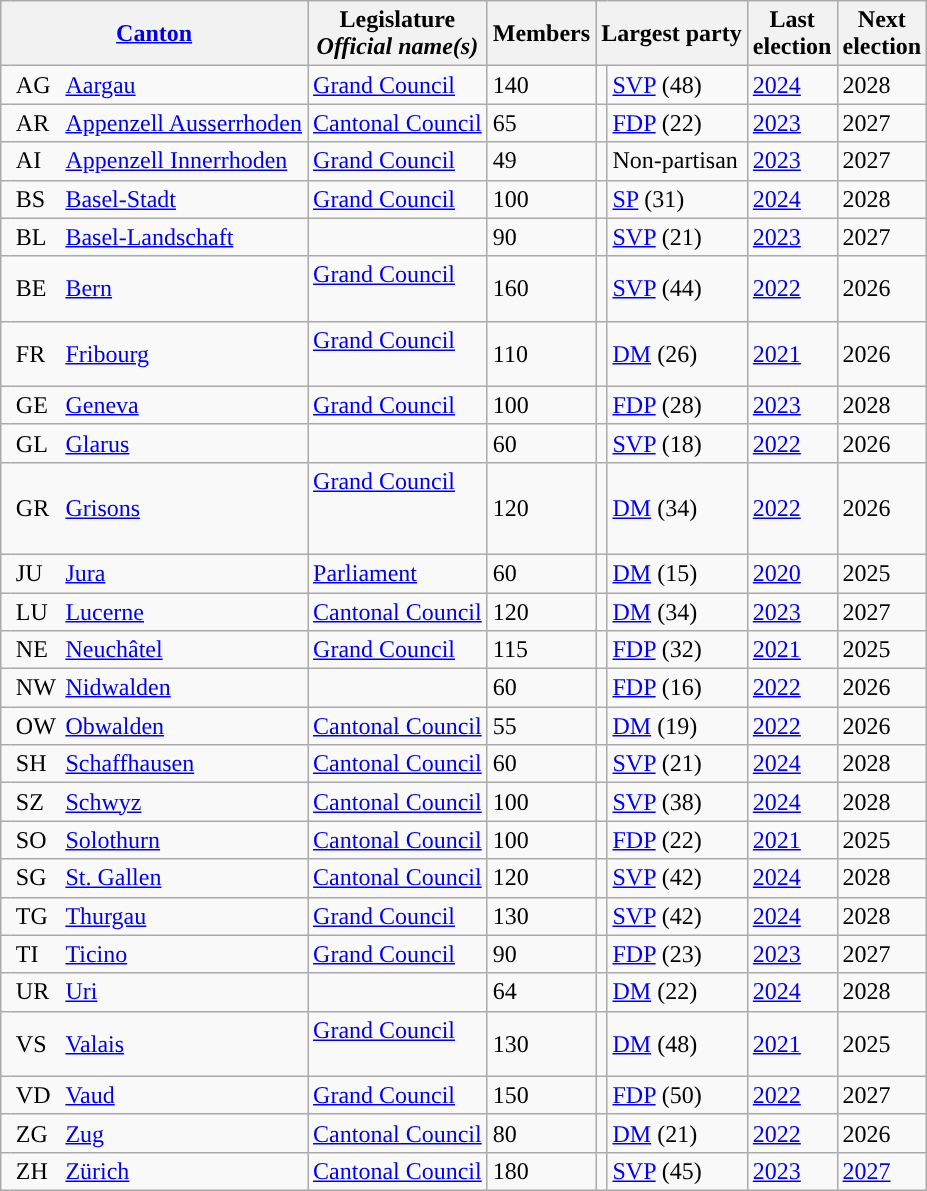<table class="wikitable sortable">
<tr>
<th colspan="3"><a href='#'>Canton</a></th>
<th>Legislature<br><em>Official name(s)</em></th>
<th>Members</th>
<th colspan="2">Largest party</th>
<th>Last<br>election</th>
<th>Next<br>election</th>
</tr>
<tr>
<td style="border-right: none;"></td>
<td style="border-left: none; border-right: none;">AG</td>
<td style="border-left: none;"><a href='#'>Aargau</a></td>
<td><a href='#'>Grand Council</a><br></td>
<td>140</td>
<td style="background-color: "></td>
<td><a href='#'>SVP</a> (48)</td>
<td><a href='#'>2024</a></td>
<td>2028</td>
</tr>
<tr>
<td style="border-right: none;"></td>
<td style="border-left: none; border-right: none;">AR</td>
<td style="border-left: none;"><a href='#'>Appenzell Ausserrhoden</a></td>
<td><a href='#'>Cantonal Council</a><br></td>
<td style="border-left: none; border-right: none;">65</td>
<td style="background-color: "></td>
<td><a href='#'>FDP</a> (22)</td>
<td><a href='#'>2023</a></td>
<td>2027</td>
</tr>
<tr>
<td style="border-right: none;"></td>
<td style="border-left: none; border-right: none;">AI</td>
<td style="border-left: none;"><a href='#'>Appenzell Innerrhoden</a></td>
<td><a href='#'>Grand Council</a><br></td>
<td style="border-left: none; border-right: none;">49</td>
<td></td>
<td>Non-partisan</td>
<td><a href='#'>2023</a></td>
<td>2027</td>
</tr>
<tr>
<td style="border-right: none;"></td>
<td style="border-left: none; border-right: none;">BS</td>
<td style="border-left: none;"><a href='#'>Basel-Stadt</a></td>
<td><a href='#'>Grand Council</a><br></td>
<td>100</td>
<td style="background-color: "></td>
<td><a href='#'>SP</a> (31)</td>
<td><a href='#'>2024</a></td>
<td>2028</td>
</tr>
<tr>
<td style="border-right: none;"></td>
<td style="border-left: none; border-right: none;">BL</td>
<td style="border-left: none;"><a href='#'>Basel-Landschaft</a></td>
<td></td>
<td style="border-left: none; border-right: none;">90</td>
<td style="background-color: "></td>
<td><a href='#'>SVP</a> (21)</td>
<td><a href='#'>2023</a></td>
<td>2027</td>
</tr>
<tr>
<td style="border-right: none;"></td>
<td style="border-left: none; border-right: none;">BE</td>
<td style="border-left: none;"><a href='#'>Bern</a></td>
<td><a href='#'>Grand Council</a><br><br></td>
<td>160</td>
<td style="background-color: "></td>
<td><a href='#'>SVP</a> (44)</td>
<td><a href='#'>2022</a></td>
<td>2026</td>
</tr>
<tr>
<td style="border-right: none;"></td>
<td style="border-left: none; border-right: none;">FR</td>
<td style="border-left: none;"><a href='#'>Fribourg</a></td>
<td><a href='#'>Grand Council</a><br><br></td>
<td>110</td>
<td style="background-color: "></td>
<td><a href='#'>DM</a> (26)</td>
<td><a href='#'>2021</a></td>
<td>2026</td>
</tr>
<tr>
<td style="border-right: none;"></td>
<td style="border-left: none; border-right: none;">GE</td>
<td style="border-left: none;"><a href='#'>Geneva</a></td>
<td><a href='#'>Grand Council</a><br></td>
<td>100</td>
<td style="background-color: "></td>
<td><a href='#'>FDP</a> (28)</td>
<td><a href='#'>2023</a></td>
<td>2028</td>
</tr>
<tr>
<td style="border-right: none;"></td>
<td style="border-left: none; border-right: none;">GL</td>
<td style="border-left: none;"><a href='#'>Glarus</a></td>
<td></td>
<td style="border-left: none; border-right: none;">60</td>
<td style="background-color: "></td>
<td><a href='#'>SVP</a> (18)</td>
<td><a href='#'>2022</a></td>
<td>2026</td>
</tr>
<tr>
<td style="border-right: none;"></td>
<td style="border-left: none; border-right: none;">GR</td>
<td style="border-left: none;"><a href='#'>Grisons</a></td>
<td><a href='#'>Grand Council</a><br><br><br></td>
<td>120</td>
<td style="background-color: "></td>
<td><a href='#'>DM</a> (34)</td>
<td><a href='#'>2022</a></td>
<td>2026</td>
</tr>
<tr>
<td style="border-right: none;"></td>
<td style="border-left: none; border-right: none;">JU</td>
<td style="border-left: none;"><a href='#'>Jura</a></td>
<td><a href='#'>Parliament</a><br></td>
<td style="border-left: none; border-right: none;">60</td>
<td style="background-color: "></td>
<td><a href='#'>DM</a> (15)</td>
<td><a href='#'>2020</a></td>
<td>2025</td>
</tr>
<tr>
<td style="border-right: none;"></td>
<td style="border-left: none; border-right: none;">LU</td>
<td style="border-left: none;"><a href='#'>Lucerne</a></td>
<td><a href='#'>Cantonal Council</a><br></td>
<td>120</td>
<td style="background-color: "></td>
<td><a href='#'>DM</a> (34)</td>
<td><a href='#'>2023</a></td>
<td>2027</td>
</tr>
<tr>
<td style="border-right: none;"></td>
<td style="border-left: none; border-right: none;">NE</td>
<td style="border-left: none;"><a href='#'>Neuchâtel</a></td>
<td><a href='#'>Grand Council</a><br></td>
<td>115</td>
<td style="background-color: "></td>
<td><a href='#'>FDP</a> (32)</td>
<td><a href='#'>2021</a></td>
<td>2025</td>
</tr>
<tr>
<td style="border-right: none;"></td>
<td style="border-left: none; border-right: none;">NW</td>
<td style="border-left: none;"><a href='#'>Nidwalden</a></td>
<td></td>
<td style="border-left: none; border-right: none;">60</td>
<td style="background-color: "></td>
<td><a href='#'>FDP</a> (16)</td>
<td><a href='#'>2022</a></td>
<td>2026</td>
</tr>
<tr>
<td style="border-right: none;"></td>
<td style="border-left: none; border-right: none;">OW</td>
<td style="border-left: none;"><a href='#'>Obwalden</a></td>
<td><a href='#'>Cantonal Council</a><br></td>
<td style="border-left: none; border-right: none;">55</td>
<td style="background-color: "></td>
<td><a href='#'>DM</a> (19)</td>
<td><a href='#'>2022</a></td>
<td>2026</td>
</tr>
<tr>
<td style="border-right: none;"></td>
<td style="border-left: none; border-right: none;">SH</td>
<td style="border-left: none;"><a href='#'>Schaffhausen</a></td>
<td><a href='#'>Cantonal Council</a><br></td>
<td style="border-left: none; border-right: none;">60</td>
<td style="background-color: "></td>
<td><a href='#'>SVP</a> (21)</td>
<td><a href='#'>2024</a></td>
<td>2028</td>
</tr>
<tr>
<td style="border-right: none;"></td>
<td style="border-left: none; border-right: none;">SZ</td>
<td style="border-left: none;"><a href='#'>Schwyz</a></td>
<td><a href='#'>Cantonal Council</a><br></td>
<td>100</td>
<td style="background-color: "></td>
<td><a href='#'>SVP</a> (38)</td>
<td><a href='#'>2024</a></td>
<td>2028</td>
</tr>
<tr>
<td style="border-right: none;"></td>
<td style="border-left: none; border-right: none;">SO</td>
<td style="border-left: none;"><a href='#'>Solothurn</a></td>
<td><a href='#'>Cantonal Council</a><br></td>
<td>100</td>
<td style="background-color: "></td>
<td><a href='#'>FDP</a> (22)</td>
<td><a href='#'>2021</a></td>
<td>2025</td>
</tr>
<tr>
<td style="border-right: none;"></td>
<td style="border-left: none; border-right: none;">SG</td>
<td style="border-left: none;"><a href='#'>St. Gallen</a></td>
<td><a href='#'>Cantonal Council</a><br></td>
<td>120</td>
<td style="background-color: "></td>
<td><a href='#'>SVP</a> (42)</td>
<td><a href='#'>2024</a></td>
<td>2028</td>
</tr>
<tr>
<td style="border-right: none;"></td>
<td style="border-left: none; border-right: none;">TG</td>
<td style="border-left: none;"><a href='#'>Thurgau</a></td>
<td><a href='#'>Grand Council</a><br></td>
<td>130</td>
<td style="background-color: "></td>
<td><a href='#'>SVP</a> (42)</td>
<td><a href='#'>2024</a></td>
<td>2028</td>
</tr>
<tr>
<td style="border-right: none;"></td>
<td style="border-left: none; border-right: none;">TI</td>
<td style="border-left: none;"><a href='#'>Ticino</a></td>
<td><a href='#'>Grand Council</a><br></td>
<td style="border-left: none; border-right: none;">90</td>
<td style="background-color: "></td>
<td><a href='#'>FDP</a> (23)</td>
<td><a href='#'>2023</a></td>
<td>2027</td>
</tr>
<tr>
<td style="border-right: none;"></td>
<td style="border-left: none; border-right: none;">UR</td>
<td style="border-left: none;"><a href='#'>Uri</a></td>
<td></td>
<td style="border-left: none; border-right: none;">64</td>
<td style="background-color: "></td>
<td><a href='#'>DM</a> (22)</td>
<td><a href='#'>2024</a></td>
<td>2028</td>
</tr>
<tr>
<td style="border-right: none;"></td>
<td style="border-left: none; border-right: none;">VS</td>
<td style="border-left: none;"><a href='#'>Valais</a></td>
<td><a href='#'>Grand Council</a><br><br></td>
<td>130</td>
<td style="background-color: "></td>
<td><a href='#'>DM</a> (48)</td>
<td><a href='#'>2021</a></td>
<td>2025</td>
</tr>
<tr>
<td style="border-right: none;"></td>
<td style="border-left: none; border-right: none;">VD</td>
<td style="border-left: none;"><a href='#'>Vaud</a></td>
<td><a href='#'>Grand Council</a><br></td>
<td>150</td>
<td style="background-color: "></td>
<td><a href='#'>FDP</a> (50)</td>
<td><a href='#'>2022</a></td>
<td>2027</td>
</tr>
<tr>
<td style="border-right: none;"></td>
<td style="border-left: none; border-right: none;">ZG</td>
<td style="border-left: none;"><a href='#'>Zug</a></td>
<td><a href='#'>Cantonal Council</a><br></td>
<td style="border-left: none; border-right: none;">80</td>
<td style="background-color: "></td>
<td><a href='#'>DM</a> (21)</td>
<td><a href='#'>2022</a></td>
<td>2026</td>
</tr>
<tr>
<td style="border-right: none;"></td>
<td style="border-left: none; border-right: none;">ZH</td>
<td style="border-left: none;"><a href='#'>Zürich</a></td>
<td><a href='#'>Cantonal Council</a><br></td>
<td>180</td>
<td style="background-color: "></td>
<td><a href='#'>SVP</a> (45)</td>
<td><a href='#'>2023</a></td>
<td><a href='#'>2027</a></td>
</tr>
</table>
